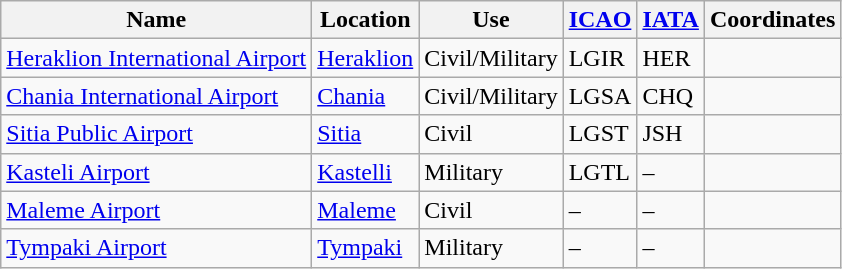<table class="wikitable sortable">
<tr>
<th>Name</th>
<th>Location</th>
<th>Use</th>
<th><a href='#'>ICAO</a></th>
<th><a href='#'>IATA</a></th>
<th>Coordinates</th>
</tr>
<tr>
<td><a href='#'>Heraklion International Airport</a></td>
<td><a href='#'>Heraklion</a></td>
<td>Civil/Military</td>
<td>LGIR</td>
<td>HER</td>
<td></td>
</tr>
<tr>
<td><a href='#'>Chania International Airport</a></td>
<td><a href='#'>Chania</a></td>
<td>Civil/Military</td>
<td>LGSA</td>
<td>CHQ</td>
<td></td>
</tr>
<tr>
<td><a href='#'>Sitia Public Airport</a></td>
<td><a href='#'>Sitia</a></td>
<td>Civil</td>
<td>LGST</td>
<td>JSH</td>
<td></td>
</tr>
<tr>
<td><a href='#'>Kasteli Airport</a></td>
<td><a href='#'>Kastelli</a></td>
<td>Military</td>
<td>LGTL</td>
<td>–</td>
<td></td>
</tr>
<tr>
<td><a href='#'>Maleme Airport</a></td>
<td><a href='#'>Maleme</a></td>
<td>Civil</td>
<td>–</td>
<td>–</td>
<td></td>
</tr>
<tr>
<td><a href='#'>Tympaki Airport</a></td>
<td><a href='#'>Tympaki</a></td>
<td>Military</td>
<td>–</td>
<td>–</td>
<td></td>
</tr>
</table>
